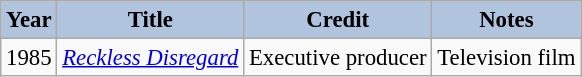<table class="wikitable" style="font-size:95%;">
<tr>
<th style="background:#B0C4DE;">Year</th>
<th style="background:#B0C4DE;">Title</th>
<th style="background:#B0C4DE;">Credit</th>
<th style="background:#B0C4DE;">Notes</th>
</tr>
<tr>
<td>1985</td>
<td><em><a href='#'>Reckless Disregard</a></em></td>
<td>Executive producer</td>
<td>Television film</td>
</tr>
</table>
